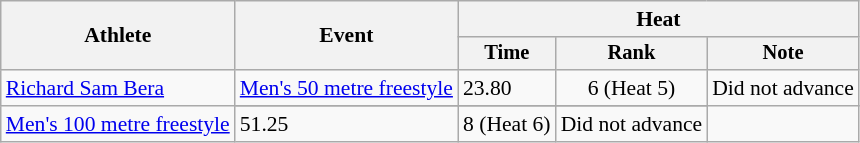<table class=wikitable style="font-size:90%">
<tr>
<th rowspan="2">Athlete</th>
<th rowspan="2">Event</th>
<th colspan="3">Heat</th>
</tr>
<tr style="font-size:95%">
<th>Time</th>
<th>Rank</th>
<th>Note</th>
</tr>
<tr align=center>
<td align=left rowspan=2><a href='#'>Richard Sam Bera</a></td>
<td align=left><a href='#'>Men's 50 metre freestyle</a></td>
<td align=left>23.80</td>
<td>6 (Heat 5)</td>
<td align=left>Did not advance</td>
</tr>
<tr>
</tr>
<tr align=center>
<td align=left><a href='#'>Men's 100 metre freestyle</a></td>
<td align=left>51.25</td>
<td>8 (Heat 6)</td>
<td align=left>Did not advance</td>
</tr>
</table>
